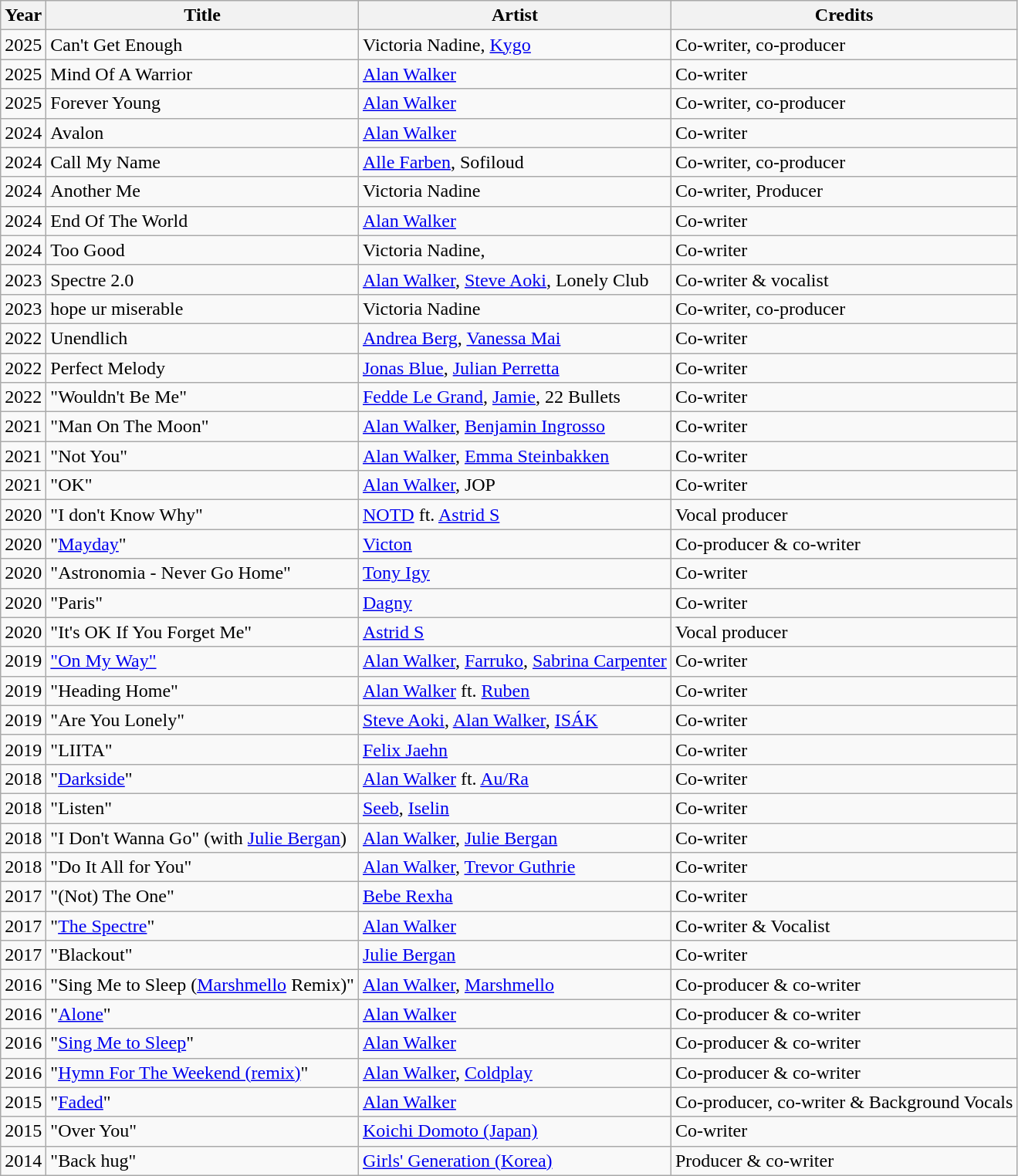<table class="wikitable sortable">
<tr>
<th>Year</th>
<th>Title</th>
<th>Artist</th>
<th>Credits</th>
</tr>
<tr>
<td>2025</td>
<td>Can't Get Enough</td>
<td>Victoria Nadine, <a href='#'>Kygo</a></td>
<td>Co-writer, co-producer</td>
</tr>
<tr>
<td>2025</td>
<td>Mind Of A Warrior</td>
<td><a href='#'>Alan Walker</a></td>
<td>Co-writer</td>
</tr>
<tr>
<td>2025</td>
<td>Forever Young</td>
<td><a href='#'>Alan Walker</a></td>
<td>Co-writer, co-producer</td>
</tr>
<tr>
<td>2024</td>
<td>Avalon</td>
<td><a href='#'>Alan Walker</a></td>
<td>Co-writer</td>
</tr>
<tr>
<td>2024</td>
<td>Call My Name</td>
<td><a href='#'>Alle Farben</a>, Sofiloud</td>
<td>Co-writer, co-producer</td>
</tr>
<tr>
<td>2024</td>
<td>Another Me</td>
<td>Victoria Nadine</td>
<td>Co-writer, Producer</td>
</tr>
<tr>
<td>2024</td>
<td>End Of The World</td>
<td><a href='#'>Alan Walker</a></td>
<td>Co-writer</td>
</tr>
<tr>
<td>2024</td>
<td>Too Good</td>
<td>Victoria Nadine,</td>
<td>Co-writer</td>
</tr>
<tr>
<td>2023</td>
<td>Spectre 2.0</td>
<td><a href='#'>Alan Walker</a>, <a href='#'>Steve Aoki</a>, Lonely Club</td>
<td>Co-writer & vocalist</td>
</tr>
<tr>
<td>2023</td>
<td>hope ur miserable</td>
<td>Victoria Nadine</td>
<td>Co-writer, co-producer</td>
</tr>
<tr>
<td>2022</td>
<td>Unendlich</td>
<td><a href='#'>Andrea Berg</a>, <a href='#'>Vanessa Mai</a></td>
<td>Co-writer</td>
</tr>
<tr>
<td>2022</td>
<td>Perfect Melody</td>
<td><a href='#'>Jonas Blue</a>, <a href='#'>Julian Perretta</a></td>
<td>Co-writer</td>
</tr>
<tr>
<td>2022</td>
<td>"Wouldn't Be Me"</td>
<td><a href='#'>Fedde Le Grand</a>, <a href='#'>Jamie</a>, 22 Bullets</td>
<td>Co-writer</td>
</tr>
<tr>
<td>2021</td>
<td>"Man On The Moon"</td>
<td><a href='#'>Alan Walker</a>, <a href='#'>Benjamin Ingrosso</a></td>
<td>Co-writer</td>
</tr>
<tr>
<td>2021</td>
<td>"Not You"</td>
<td><a href='#'>Alan Walker</a>, <a href='#'>Emma Steinbakken</a></td>
<td>Co-writer</td>
</tr>
<tr>
<td>2021</td>
<td>"OK"</td>
<td><a href='#'>Alan Walker</a>, JOP</td>
<td>Co-writer</td>
</tr>
<tr>
<td>2020</td>
<td>"I don't Know Why"</td>
<td><a href='#'>NOTD</a> ft. <a href='#'>Astrid S</a></td>
<td>Vocal producer</td>
</tr>
<tr>
<td>2020</td>
<td>"<a href='#'>Mayday</a>"</td>
<td><a href='#'>Victon</a></td>
<td>Co-producer & co-writer</td>
</tr>
<tr>
<td>2020</td>
<td>"Astronomia - Never Go Home"</td>
<td><a href='#'>Tony Igy</a></td>
<td>Co-writer</td>
</tr>
<tr>
<td>2020</td>
<td>"Paris"</td>
<td><a href='#'>Dagny</a></td>
<td>Co-writer</td>
</tr>
<tr>
<td>2020</td>
<td>"It's OK If You Forget Me"</td>
<td><a href='#'>Astrid S</a></td>
<td>Vocal producer</td>
</tr>
<tr>
<td>2019</td>
<td><a href='#'>"On My Way"</a></td>
<td><a href='#'>Alan Walker</a>, <a href='#'>Farruko</a>, <a href='#'>Sabrina Carpenter</a>  </td>
<td>Co-writer</td>
</tr>
<tr>
<td>2019</td>
<td>"Heading Home"</td>
<td><a href='#'>Alan Walker</a> ft. <a href='#'>Ruben</a></td>
<td>Co-writer</td>
</tr>
<tr>
<td>2019</td>
<td>"Are You Lonely"</td>
<td><a href='#'>Steve Aoki</a>, <a href='#'>Alan Walker</a>, <a href='#'>ISÁK</a> </td>
<td>Co-writer</td>
</tr>
<tr ,>
<td>2019</td>
<td>"LIITA"</td>
<td><a href='#'>Felix Jaehn</a> </td>
<td>Co-writer</td>
</tr>
<tr>
<td>2018</td>
<td>"<a href='#'>Darkside</a>"</td>
<td><a href='#'>Alan Walker</a> ft. <a href='#'>Au/Ra</a></td>
<td>Co-writer</td>
</tr>
<tr>
<td>2018</td>
<td>"Listen"</td>
<td><a href='#'>Seeb</a>, <a href='#'>Iselin</a> </td>
<td>Co-writer</td>
</tr>
<tr>
<td>2018</td>
<td>"I Don't Wanna Go" (with <a href='#'>Julie Bergan</a>)</td>
<td><a href='#'>Alan Walker</a>, <a href='#'>Julie Bergan</a></td>
<td>Co-writer</td>
</tr>
<tr>
<td>2018</td>
<td>"Do It All for You"</td>
<td><a href='#'>Alan Walker</a>, <a href='#'>Trevor Guthrie</a></td>
<td>Co-writer</td>
</tr>
<tr>
<td>2017</td>
<td>"(Not) The One"</td>
<td><a href='#'>Bebe Rexha</a></td>
<td>Co-writer</td>
</tr>
<tr>
<td>2017</td>
<td>"<a href='#'>The Spectre</a>"</td>
<td><a href='#'>Alan Walker</a></td>
<td>Co-writer & Vocalist</td>
</tr>
<tr>
<td>2017</td>
<td>"Blackout"</td>
<td><a href='#'>Julie Bergan</a></td>
<td>Co-writer</td>
</tr>
<tr>
<td>2016</td>
<td>"Sing Me to Sleep (<a href='#'>Marshmello</a> Remix)"</td>
<td><a href='#'>Alan Walker</a>, <a href='#'>Marshmello</a></td>
<td>Co-producer & co-writer</td>
</tr>
<tr>
<td>2016</td>
<td>"<a href='#'>Alone</a>"</td>
<td><a href='#'>Alan Walker</a></td>
<td>Co-producer & co-writer</td>
</tr>
<tr>
<td>2016</td>
<td>"<a href='#'>Sing Me to Sleep</a>"</td>
<td><a href='#'>Alan Walker</a></td>
<td>Co-producer & co-writer</td>
</tr>
<tr>
<td>2016</td>
<td>"<a href='#'>Hymn For The Weekend (remix)</a>"</td>
<td><a href='#'>Alan Walker</a>, <a href='#'>Coldplay</a> </td>
<td>Co-producer & co-writer</td>
</tr>
<tr>
<td>2015</td>
<td>"<a href='#'>Faded</a>"</td>
<td><a href='#'>Alan Walker</a></td>
<td>Co-producer, co-writer & Background Vocals</td>
</tr>
<tr>
<td>2015</td>
<td>"Over You"</td>
<td><a href='#'>Koichi Domoto (Japan)</a> </td>
<td>Co-writer</td>
</tr>
<tr>
<td>2014</td>
<td>"Back hug"</td>
<td><a href='#'>Girls' Generation (Korea)</a></td>
<td>Producer & co-writer</td>
</tr>
</table>
